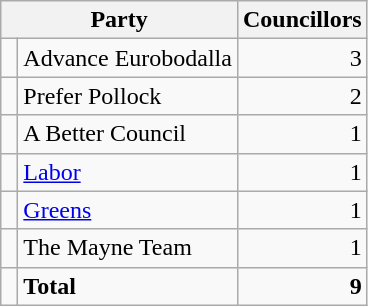<table class="wikitable">
<tr>
<th colspan="2">Party</th>
<th>Councillors</th>
</tr>
<tr>
<td> </td>
<td>Advance Eurobodalla</td>
<td align=right>3</td>
</tr>
<tr>
<td> </td>
<td>Prefer Pollock</td>
<td align=right>2</td>
</tr>
<tr>
<td> </td>
<td>A Better Council</td>
<td align=right>1</td>
</tr>
<tr>
<td> </td>
<td><a href='#'>Labor</a></td>
<td align=right>1</td>
</tr>
<tr>
<td> </td>
<td><a href='#'>Greens</a></td>
<td align=right>1</td>
</tr>
<tr>
<td> </td>
<td>The Mayne Team</td>
<td align=right>1</td>
</tr>
<tr>
<td></td>
<td><strong>Total</strong></td>
<td align=right><strong>9</strong></td>
</tr>
</table>
